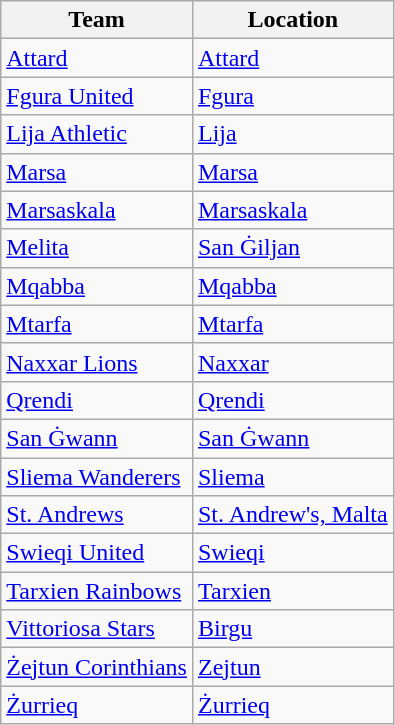<table class="wikitable sortable">
<tr>
<th>Team</th>
<th>Location</th>
</tr>
<tr>
<td><a href='#'>Attard</a></td>
<td><a href='#'>Attard</a></td>
</tr>
<tr>
<td><a href='#'>Fgura United</a></td>
<td><a href='#'>Fgura</a></td>
</tr>
<tr>
<td><a href='#'>Lija Athletic</a></td>
<td><a href='#'>Lija</a></td>
</tr>
<tr>
<td><a href='#'>Marsa</a></td>
<td><a href='#'>Marsa</a></td>
</tr>
<tr>
<td><a href='#'>Marsaskala</a></td>
<td><a href='#'>Marsaskala</a></td>
</tr>
<tr>
<td><a href='#'>Melita</a></td>
<td><a href='#'>San Ġiljan</a></td>
</tr>
<tr>
<td><a href='#'>Mqabba</a></td>
<td><a href='#'>Mqabba</a></td>
</tr>
<tr>
<td><a href='#'>Mtarfa</a></td>
<td><a href='#'>Mtarfa</a></td>
</tr>
<tr>
<td><a href='#'>Naxxar Lions</a></td>
<td><a href='#'>Naxxar</a></td>
</tr>
<tr>
<td><a href='#'>Qrendi</a></td>
<td><a href='#'>Qrendi</a></td>
</tr>
<tr>
<td><a href='#'>San Ġwann</a></td>
<td><a href='#'>San Ġwann</a></td>
</tr>
<tr>
<td><a href='#'>Sliema Wanderers</a></td>
<td><a href='#'>Sliema</a></td>
</tr>
<tr>
<td><a href='#'>St. Andrews</a></td>
<td><a href='#'>St. Andrew's, Malta</a></td>
</tr>
<tr>
<td><a href='#'>Swieqi United</a></td>
<td><a href='#'>Swieqi</a></td>
</tr>
<tr>
<td><a href='#'>Tarxien Rainbows</a></td>
<td><a href='#'>Tarxien</a></td>
</tr>
<tr>
<td><a href='#'>Vittoriosa Stars</a></td>
<td><a href='#'>Birgu</a></td>
</tr>
<tr>
<td><a href='#'>Żejtun Corinthians</a></td>
<td><a href='#'>Zejtun</a></td>
</tr>
<tr>
<td><a href='#'>Żurrieq</a></td>
<td><a href='#'>Żurrieq</a></td>
</tr>
</table>
